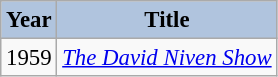<table class="wikitable" style="font-size:95%;">
<tr>
<th style="background:#B0C4DE;">Year</th>
<th style="background:#B0C4DE;">Title</th>
</tr>
<tr>
<td>1959</td>
<td><em><a href='#'>The David Niven Show</a></em></td>
</tr>
</table>
